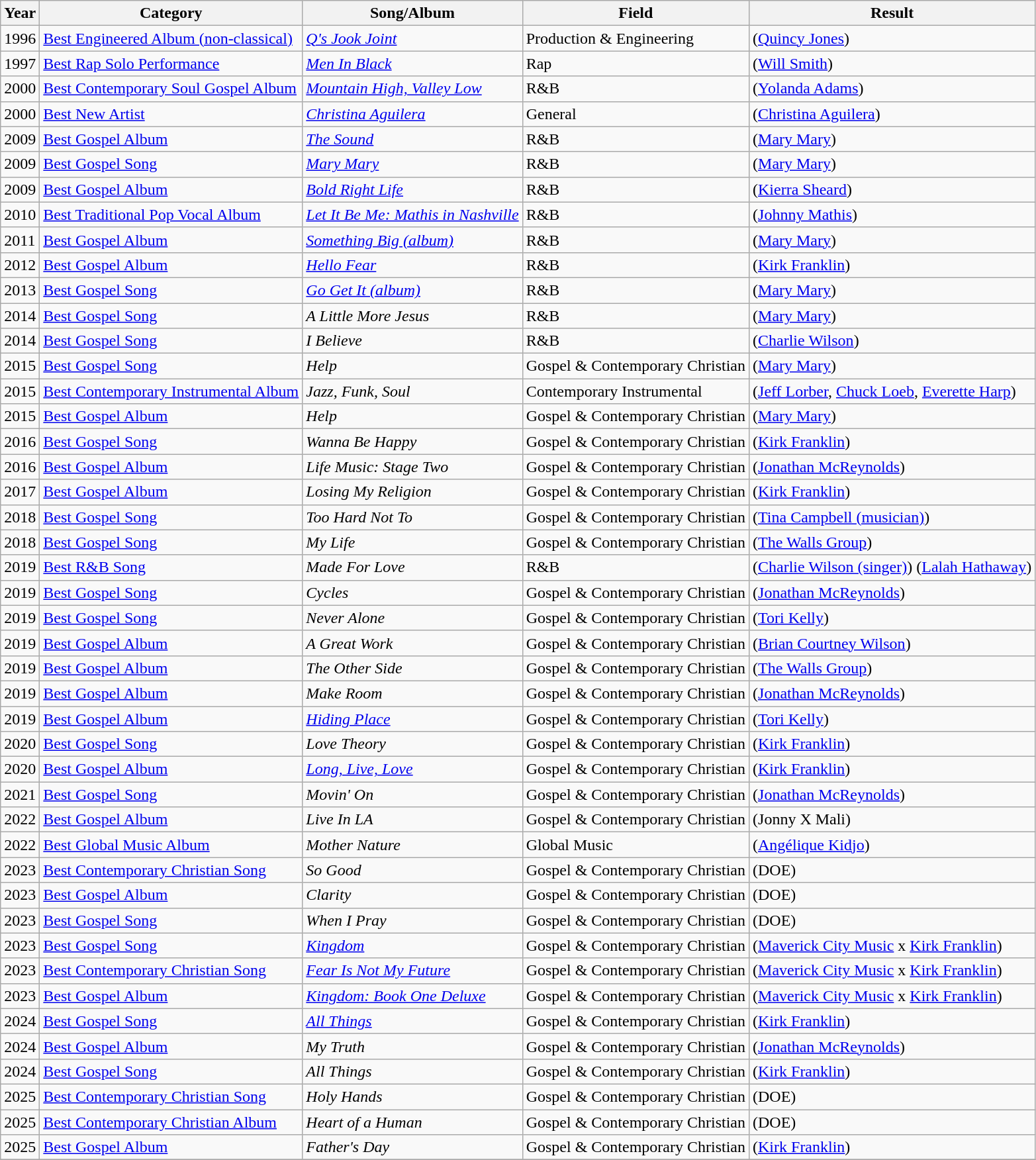<table class="wikitable">
<tr>
<th>Year</th>
<th>Category</th>
<th>Song/Album</th>
<th>Field</th>
<th>Result</th>
</tr>
<tr>
<td>1996</td>
<td><a href='#'>Best Engineered Album (non-classical)</a></td>
<td><em><a href='#'>Q's Jook Joint</a></em></td>
<td>Production & Engineering</td>
<td> (<a href='#'>Quincy Jones</a>)</td>
</tr>
<tr>
<td>1997</td>
<td><a href='#'>Best Rap Solo Performance</a></td>
<td><em><a href='#'>Men In Black</a></em></td>
<td>Rap</td>
<td> (<a href='#'>Will Smith</a>)</td>
</tr>
<tr>
<td>2000</td>
<td><a href='#'>Best Contemporary Soul Gospel Album</a></td>
<td><em><a href='#'>Mountain High, Valley Low</a></em></td>
<td>R&B</td>
<td> (<a href='#'>Yolanda Adams</a>)</td>
</tr>
<tr>
<td>2000</td>
<td><a href='#'>Best New Artist</a></td>
<td><em><a href='#'>Christina Aguilera</a></em></td>
<td>General</td>
<td> (<a href='#'>Christina Aguilera</a>)</td>
</tr>
<tr>
<td>2009</td>
<td><a href='#'>Best Gospel Album</a></td>
<td><em><a href='#'>The Sound</a></em></td>
<td>R&B</td>
<td> (<a href='#'>Mary Mary</a>)</td>
</tr>
<tr>
<td>2009</td>
<td><a href='#'>Best Gospel Song</a></td>
<td><em><a href='#'>Mary Mary</a></em></td>
<td>R&B</td>
<td> (<a href='#'>Mary Mary</a>)</td>
</tr>
<tr>
<td>2009</td>
<td><a href='#'>Best Gospel Album</a></td>
<td><em><a href='#'>Bold Right Life</a></em></td>
<td>R&B</td>
<td> (<a href='#'>Kierra Sheard</a>)</td>
</tr>
<tr>
<td>2010</td>
<td><a href='#'>Best Traditional Pop Vocal Album</a></td>
<td><em><a href='#'>Let It Be Me: Mathis in Nashville</a></em></td>
<td>R&B</td>
<td> (<a href='#'>Johnny Mathis</a>)</td>
</tr>
<tr>
<td>2011</td>
<td><a href='#'>Best Gospel Album</a></td>
<td><em><a href='#'>Something Big (album)</a></em></td>
<td>R&B</td>
<td> (<a href='#'>Mary Mary</a>)</td>
</tr>
<tr>
<td>2012</td>
<td><a href='#'>Best Gospel Album</a></td>
<td><em><a href='#'>Hello Fear</a></em></td>
<td>R&B</td>
<td> (<a href='#'>Kirk Franklin</a>)</td>
</tr>
<tr>
<td>2013</td>
<td><a href='#'>Best Gospel Song</a></td>
<td><em><a href='#'>Go Get It (album)</a></em></td>
<td>R&B</td>
<td> (<a href='#'>Mary Mary</a>)</td>
</tr>
<tr>
<td>2014</td>
<td><a href='#'>Best Gospel Song</a></td>
<td><em>A Little More Jesus</em></td>
<td>R&B</td>
<td> (<a href='#'>Mary Mary</a>)</td>
</tr>
<tr>
<td>2014</td>
<td><a href='#'>Best Gospel Song</a></td>
<td><em>I Believe</em></td>
<td>R&B</td>
<td> (<a href='#'>Charlie Wilson</a>)</td>
</tr>
<tr>
<td>2015</td>
<td><a href='#'>Best Gospel Song</a></td>
<td><em>Help</em></td>
<td>Gospel & Contemporary Christian</td>
<td> (<a href='#'>Mary Mary</a>)</td>
</tr>
<tr>
<td>2015</td>
<td><a href='#'>Best Contemporary Instrumental Album</a></td>
<td><em>Jazz, Funk, Soul</em></td>
<td>Contemporary Instrumental</td>
<td> (<a href='#'>Jeff Lorber</a>, <a href='#'>Chuck Loeb</a>, <a href='#'>Everette Harp</a>)</td>
</tr>
<tr>
<td>2015</td>
<td><a href='#'>Best Gospel Album</a></td>
<td><em>Help</em></td>
<td>Gospel & Contemporary Christian</td>
<td> (<a href='#'>Mary Mary</a>)</td>
</tr>
<tr>
<td>2016</td>
<td><a href='#'>Best Gospel Song</a></td>
<td><em>Wanna Be Happy</em></td>
<td>Gospel & Contemporary Christian</td>
<td> (<a href='#'>Kirk Franklin</a>)</td>
</tr>
<tr>
<td>2016</td>
<td><a href='#'>Best Gospel Album</a></td>
<td><em>Life Music: Stage Two</em></td>
<td>Gospel & Contemporary Christian</td>
<td> (<a href='#'>Jonathan McReynolds</a>)</td>
</tr>
<tr>
<td>2017</td>
<td><a href='#'>Best Gospel Album</a></td>
<td><em>Losing My Religion</em></td>
<td>Gospel & Contemporary Christian</td>
<td> (<a href='#'>Kirk Franklin</a>)</td>
</tr>
<tr>
<td>2018</td>
<td><a href='#'>Best Gospel Song</a></td>
<td><em>Too Hard Not To</em></td>
<td>Gospel & Contemporary Christian</td>
<td> (<a href='#'>Tina Campbell (musician)</a>)</td>
</tr>
<tr>
<td>2018</td>
<td><a href='#'>Best Gospel Song</a></td>
<td><em>My Life</em></td>
<td>Gospel & Contemporary Christian</td>
<td> (<a href='#'>The Walls Group</a>)</td>
</tr>
<tr>
<td>2019</td>
<td><a href='#'>Best R&B Song</a></td>
<td><em>Made For Love</em></td>
<td>R&B</td>
<td> (<a href='#'>Charlie Wilson (singer)</a>) (<a href='#'>Lalah Hathaway</a>)</td>
</tr>
<tr>
<td>2019</td>
<td><a href='#'>Best Gospel Song</a></td>
<td><em>Cycles</em></td>
<td>Gospel & Contemporary Christian</td>
<td> (<a href='#'>Jonathan McReynolds</a>)</td>
</tr>
<tr>
<td>2019</td>
<td><a href='#'>Best Gospel Song</a></td>
<td><em>Never Alone</em></td>
<td>Gospel & Contemporary Christian</td>
<td> (<a href='#'>Tori Kelly</a>)</td>
</tr>
<tr>
<td>2019</td>
<td><a href='#'>Best Gospel Album</a></td>
<td><em>A Great Work</em></td>
<td>Gospel & Contemporary Christian</td>
<td> (<a href='#'>Brian Courtney Wilson</a>)</td>
</tr>
<tr>
<td>2019</td>
<td><a href='#'>Best Gospel Album</a></td>
<td><em>The Other Side</em></td>
<td>Gospel & Contemporary Christian</td>
<td> (<a href='#'>The Walls Group</a>)</td>
</tr>
<tr>
<td>2019</td>
<td><a href='#'>Best Gospel Album</a></td>
<td><em>Make Room</em></td>
<td>Gospel & Contemporary Christian</td>
<td> (<a href='#'>Jonathan McReynolds</a>)</td>
</tr>
<tr>
<td>2019</td>
<td><a href='#'>Best Gospel Album</a></td>
<td><em><a href='#'>Hiding Place</a></em></td>
<td>Gospel & Contemporary Christian</td>
<td> (<a href='#'>Tori Kelly</a>)</td>
</tr>
<tr>
<td>2020</td>
<td><a href='#'>Best Gospel Song</a></td>
<td><em>Love Theory</em></td>
<td>Gospel & Contemporary Christian</td>
<td> (<a href='#'>Kirk Franklin</a>)</td>
</tr>
<tr>
<td>2020</td>
<td><a href='#'>Best Gospel Album</a></td>
<td><em><a href='#'>Long, Live, Love</a></em></td>
<td>Gospel & Contemporary Christian</td>
<td> (<a href='#'>Kirk Franklin</a>)</td>
</tr>
<tr>
<td>2021</td>
<td><a href='#'>Best Gospel Song</a></td>
<td><em>Movin' On</em></td>
<td>Gospel & Contemporary Christian</td>
<td> (<a href='#'>Jonathan McReynolds</a>)</td>
</tr>
<tr>
<td>2022</td>
<td><a href='#'>Best Gospel Album</a></td>
<td><em>Live In LA</em></td>
<td>Gospel & Contemporary Christian</td>
<td> (Jonny X Mali)</td>
</tr>
<tr>
<td>2022</td>
<td><a href='#'>Best Global Music Album</a></td>
<td><em>Mother Nature</em></td>
<td>Global Music</td>
<td> (<a href='#'>Angélique Kidjo</a>)</td>
</tr>
<tr>
<td>2023</td>
<td><a href='#'>Best Contemporary Christian Song</a></td>
<td><em>So Good</em></td>
<td>Gospel & Contemporary Christian</td>
<td> (DOE)</td>
</tr>
<tr>
<td>2023</td>
<td><a href='#'>Best Gospel Album</a></td>
<td><em>Clarity</em></td>
<td>Gospel & Contemporary Christian</td>
<td> (DOE)</td>
</tr>
<tr>
<td>2023</td>
<td><a href='#'>Best Gospel Song</a></td>
<td><em>When I Pray</em></td>
<td>Gospel & Contemporary Christian</td>
<td> (DOE)</td>
</tr>
<tr>
<td>2023</td>
<td><a href='#'>Best Gospel Song</a></td>
<td><em><a href='#'>Kingdom</a></em></td>
<td>Gospel & Contemporary Christian</td>
<td> (<a href='#'>Maverick City Music</a> x <a href='#'>Kirk Franklin</a>)</td>
</tr>
<tr>
<td>2023</td>
<td><a href='#'>Best Contemporary Christian Song</a></td>
<td><em><a href='#'>Fear Is Not My Future</a></em></td>
<td>Gospel & Contemporary Christian</td>
<td> (<a href='#'>Maverick City Music</a> x <a href='#'>Kirk Franklin</a>)</td>
</tr>
<tr>
<td>2023</td>
<td><a href='#'>Best Gospel Album</a></td>
<td><em><a href='#'>Kingdom: Book One Deluxe</a></em></td>
<td>Gospel & Contemporary Christian</td>
<td> (<a href='#'>Maverick City Music</a> x <a href='#'>Kirk Franklin</a>)</td>
</tr>
<tr>
<td>2024</td>
<td><a href='#'>Best Gospel Song</a></td>
<td><em><a href='#'>All Things</a></em></td>
<td>Gospel & Contemporary Christian</td>
<td> (<a href='#'>Kirk Franklin</a>)</td>
</tr>
<tr>
<td>2024</td>
<td><a href='#'>Best Gospel Album</a></td>
<td><em>My Truth</em></td>
<td>Gospel & Contemporary Christian</td>
<td> (<a href='#'>Jonathan McReynolds</a>)</td>
</tr>
<tr>
<td>2024</td>
<td><a href='#'>Best Gospel Song</a></td>
<td><em>All Things</em></td>
<td>Gospel & Contemporary Christian</td>
<td> (<a href='#'>Kirk Franklin</a>)</td>
</tr>
<tr>
<td>2025</td>
<td><a href='#'>Best Contemporary Christian Song</a></td>
<td><em>Holy Hands</em></td>
<td>Gospel & Contemporary Christian</td>
<td> (DOE)</td>
</tr>
<tr>
<td>2025</td>
<td><a href='#'>Best Contemporary Christian Album</a></td>
<td><em>Heart of a Human</em></td>
<td>Gospel & Contemporary Christian</td>
<td> (DOE)</td>
</tr>
<tr>
<td>2025</td>
<td><a href='#'>Best Gospel Album</a></td>
<td><em>Father's Day</em></td>
<td>Gospel & Contemporary Christian</td>
<td> (<a href='#'>Kirk Franklin</a>)</td>
</tr>
<tr>
</tr>
</table>
